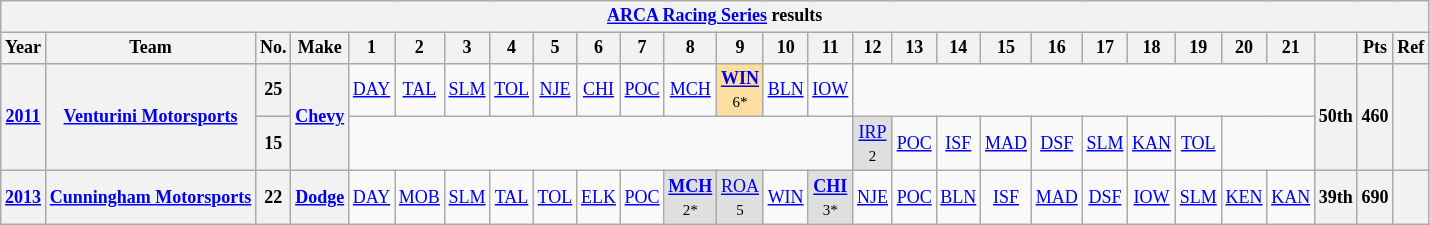<table class="wikitable" style="text-align:center; font-size:75%">
<tr>
<th colspan=45><a href='#'>ARCA Racing Series</a> results</th>
</tr>
<tr>
<th>Year</th>
<th>Team</th>
<th>No.</th>
<th>Make</th>
<th>1</th>
<th>2</th>
<th>3</th>
<th>4</th>
<th>5</th>
<th>6</th>
<th>7</th>
<th>8</th>
<th>9</th>
<th>10</th>
<th>11</th>
<th>12</th>
<th>13</th>
<th>14</th>
<th>15</th>
<th>16</th>
<th>17</th>
<th>18</th>
<th>19</th>
<th>20</th>
<th>21</th>
<th></th>
<th>Pts</th>
<th>Ref</th>
</tr>
<tr>
<th rowspan=2><a href='#'>2011</a></th>
<th rowspan=2><a href='#'>Venturini Motorsports</a></th>
<th>25</th>
<th rowspan=2><a href='#'>Chevy</a></th>
<td><a href='#'>DAY</a></td>
<td><a href='#'>TAL</a></td>
<td><a href='#'>SLM</a></td>
<td><a href='#'>TOL</a></td>
<td><a href='#'>NJE</a></td>
<td><a href='#'>CHI</a></td>
<td><a href='#'>POC</a></td>
<td><a href='#'>MCH</a></td>
<td style="background:#FFDF9F;"><strong><a href='#'>WIN</a></strong><br><small>6*</small></td>
<td><a href='#'>BLN</a></td>
<td><a href='#'>IOW</a></td>
<td colspan=10></td>
<th rowspan=2>50th</th>
<th rowspan=2>460</th>
<th rowspan=2></th>
</tr>
<tr>
<th>15</th>
<td colspan=11></td>
<td style="background:#DFDFDF;"><a href='#'>IRP</a><br><small>2</small></td>
<td><a href='#'>POC</a></td>
<td><a href='#'>ISF</a></td>
<td><a href='#'>MAD</a></td>
<td><a href='#'>DSF</a></td>
<td><a href='#'>SLM</a></td>
<td><a href='#'>KAN</a></td>
<td><a href='#'>TOL</a></td>
<td colspan=2></td>
</tr>
<tr>
<th><a href='#'>2013</a></th>
<th><a href='#'>Cunningham Motorsports</a></th>
<th>22</th>
<th><a href='#'>Dodge</a></th>
<td><a href='#'>DAY</a></td>
<td><a href='#'>MOB</a></td>
<td><a href='#'>SLM</a></td>
<td><a href='#'>TAL</a></td>
<td><a href='#'>TOL</a></td>
<td><a href='#'>ELK</a></td>
<td><a href='#'>POC</a></td>
<td style="background:#DFDFDF;"><strong><a href='#'>MCH</a></strong><br><small>2*</small></td>
<td style="background:#DFDFDF;"><a href='#'>ROA</a><br><small>5</small></td>
<td><a href='#'>WIN</a></td>
<td style="background:#DFDFDF;"><strong><a href='#'>CHI</a></strong><br><small>3*</small></td>
<td><a href='#'>NJE</a></td>
<td><a href='#'>POC</a></td>
<td><a href='#'>BLN</a></td>
<td><a href='#'>ISF</a></td>
<td><a href='#'>MAD</a></td>
<td><a href='#'>DSF</a></td>
<td><a href='#'>IOW</a></td>
<td><a href='#'>SLM</a></td>
<td><a href='#'>KEN</a></td>
<td><a href='#'>KAN</a></td>
<th>39th</th>
<th>690</th>
<th></th>
</tr>
</table>
